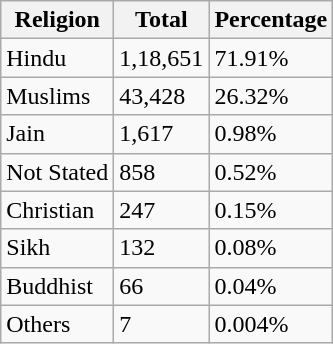<table class="wikitable sortable">
<tr>
<th>Religion</th>
<th>Total</th>
<th>Percentage</th>
</tr>
<tr>
<td>Hindu</td>
<td>1,18,651</td>
<td>71.91%</td>
</tr>
<tr>
<td>Muslims</td>
<td>43,428</td>
<td>26.32%</td>
</tr>
<tr>
<td>Jain</td>
<td>1,617</td>
<td>0.98%</td>
</tr>
<tr>
<td>Not Stated</td>
<td>858</td>
<td>0.52%</td>
</tr>
<tr>
<td>Christian</td>
<td>247</td>
<td>0.15%</td>
</tr>
<tr>
<td>Sikh</td>
<td>132</td>
<td>0.08%</td>
</tr>
<tr>
<td>Buddhist</td>
<td>66</td>
<td>0.04%</td>
</tr>
<tr>
<td>Others</td>
<td>7</td>
<td>0.004%</td>
</tr>
</table>
